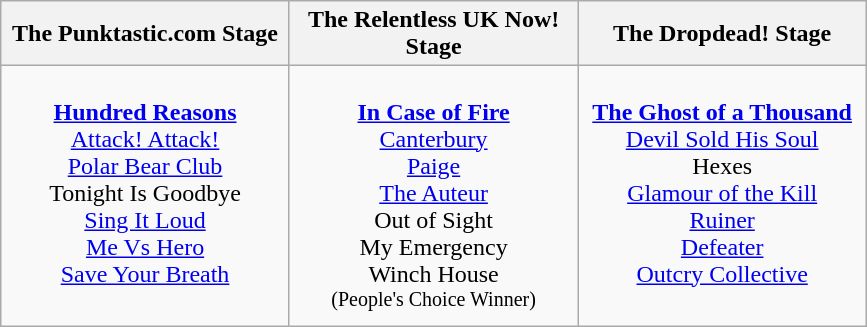<table class="wikitable">
<tr>
<th>The Punktastic.com Stage</th>
<th>The Relentless UK Now! Stage</th>
<th>The Dropdead! Stage</th>
</tr>
<tr>
<td valign="top" align="center" width=185><br><strong><a href='#'>Hundred Reasons</a></strong>
<br><a href='#'>Attack! Attack!</a>
<br><a href='#'>Polar Bear Club</a>
<br>Tonight Is Goodbye
<br><a href='#'>Sing It Loud</a>
<br><a href='#'>Me Vs Hero</a>
<br><a href='#'>Save Your Breath</a></td>
<td valign="top" align="center" width=185><br><strong><a href='#'>In Case of Fire</a></strong>
<br><a href='#'>Canterbury</a>
<br><a href='#'>Paige</a>
<br><a href='#'>The Auteur</a>
<br>Out of Sight
<br>My Emergency
<br>Winch House<br><sup>(People's Choice Winner)</sup></td>
<td valign="top" align="center" width=185><br><strong><a href='#'>The Ghost of a Thousand</a></strong>
<br><a href='#'>Devil Sold His Soul</a>
<br>Hexes
<br><a href='#'>Glamour of the Kill</a>
<br><a href='#'>Ruiner</a>
<br><a href='#'>Defeater</a>
<br><a href='#'>Outcry Collective</a></td>
</tr>
</table>
